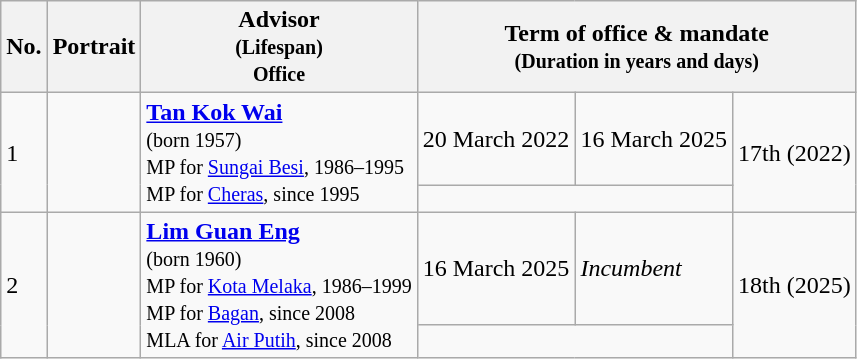<table class="wikitable">
<tr>
<th>No.</th>
<th>Portrait</th>
<th>Advisor<br><small>(Lifespan)</small> <br><small>Office</small></th>
<th colspan="3">Term of office & mandate<br><small>(Duration in years and days)</small></th>
</tr>
<tr>
<td rowspan="2">1</td>
<td rowspan="2"></td>
<td rowspan="2"><strong><a href='#'>Tan Kok Wai</a></strong> <br><small>(born 1957)</small> <br> <small> MP for <a href='#'>Sungai Besi</a>, 1986–1995 </small><br><small>MP for <a href='#'>Cheras</a>, since 1995 </small></td>
<td>20 March 2022</td>
<td>16 March 2025</td>
<td rowspan="2">17th (2022)</td>
</tr>
<tr>
<td colspan="2" align="center"></td>
</tr>
<tr>
<td rowspan="2">2</td>
<td rowspan="2"></td>
<td rowspan="2"><strong><a href='#'>Lim Guan Eng</a></strong> <br><small>(born 1960)</small> <br> <small> MP for <a href='#'>Kota Melaka</a>, 1986–1999 </small><br><small>MP for <a href='#'>Bagan</a>, since 2008 </small><br> <small>MLA for <a href='#'>Air Putih</a>, since 2008 </small></td>
<td>16 March 2025</td>
<td><em>Incumbent</em></td>
<td rowspan="2">18th (2025)</td>
</tr>
<tr>
<td colspan="2"></td>
</tr>
</table>
